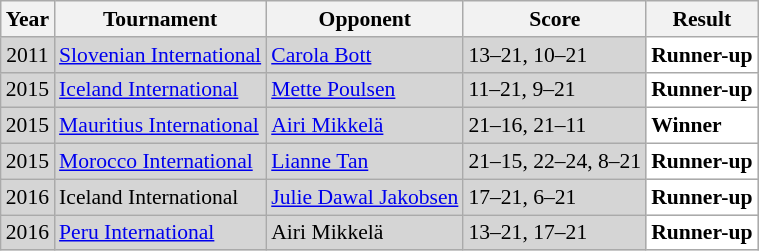<table class="sortable wikitable" style="font-size: 90%;">
<tr>
<th>Year</th>
<th>Tournament</th>
<th>Opponent</th>
<th>Score</th>
<th>Result</th>
</tr>
<tr style="background:#D5D5D5">
<td align="center">2011</td>
<td align="left"><a href='#'>Slovenian International</a></td>
<td align="left"> <a href='#'>Carola Bott</a></td>
<td align="left">13–21, 10–21</td>
<td style="text-align:left; background:white"> <strong>Runner-up</strong></td>
</tr>
<tr style="background:#D5D5D5">
<td align="center">2015</td>
<td align="left"><a href='#'>Iceland International</a></td>
<td align="left"> <a href='#'>Mette Poulsen</a></td>
<td align="left">11–21, 9–21</td>
<td style="text-align:left; background:white"> <strong>Runner-up</strong></td>
</tr>
<tr style="background:#D5D5D5">
<td align="center">2015</td>
<td align="left"><a href='#'>Mauritius International</a></td>
<td align="left"> <a href='#'>Airi Mikkelä</a></td>
<td align="left">21–16, 21–11</td>
<td style="text-align:left; background:white"> <strong>Winner</strong></td>
</tr>
<tr style="background:#D5D5D5">
<td align="center">2015</td>
<td align="left"><a href='#'>Morocco International</a></td>
<td align="left"> <a href='#'>Lianne Tan</a></td>
<td align="left">21–15, 22–24, 8–21</td>
<td style="text-align:left; background:white"> <strong>Runner-up</strong></td>
</tr>
<tr style="background:#D5D5D5">
<td align="center">2016</td>
<td align="left">Iceland International</td>
<td align="left"> <a href='#'>Julie Dawal Jakobsen</a></td>
<td align="left">17–21, 6–21</td>
<td style="text-align:left; background:white"> <strong>Runner-up</strong></td>
</tr>
<tr style="background:#D5D5D5">
<td align="center">2016</td>
<td align="left"><a href='#'>Peru International</a></td>
<td align="left"> Airi Mikkelä</td>
<td align="left">13–21, 17–21</td>
<td style="text-align:left; background:white"> <strong>Runner-up</strong></td>
</tr>
</table>
